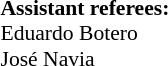<table width=50% style="font-size: 90%">
<tr>
<td><br><strong>Assistant referees:</strong>
<br> Eduardo Botero
<br> José Navia</td>
</tr>
</table>
